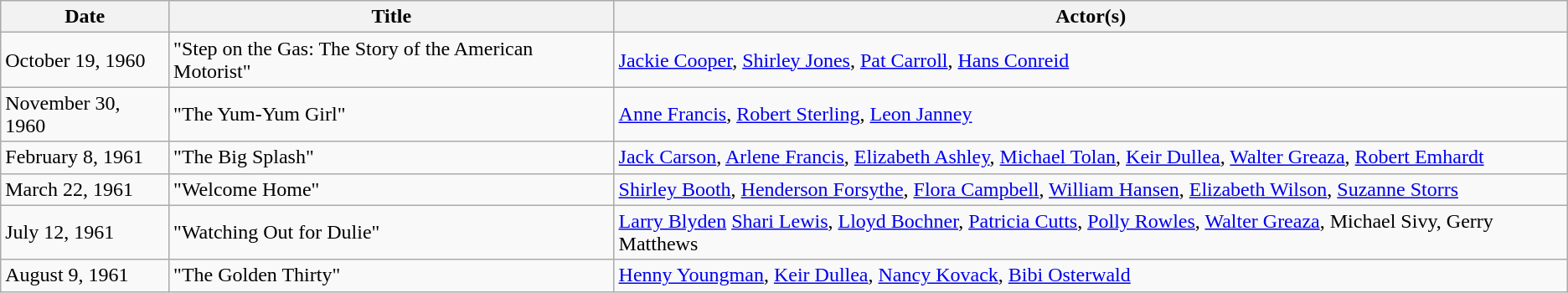<table class="wikitable">
<tr>
<th>Date</th>
<th>Title</th>
<th>Actor(s)</th>
</tr>
<tr>
<td>October 19, 1960</td>
<td>"Step on the Gas: The Story of the American Motorist"</td>
<td><a href='#'>Jackie Cooper</a>, <a href='#'>Shirley Jones</a>, <a href='#'>Pat Carroll</a>, <a href='#'>Hans Conreid</a></td>
</tr>
<tr>
<td>November 30, 1960</td>
<td>"The Yum-Yum Girl"</td>
<td><a href='#'>Anne Francis</a>, <a href='#'>Robert Sterling</a>, <a href='#'>Leon Janney</a></td>
</tr>
<tr>
<td>February 8, 1961</td>
<td>"The Big Splash"</td>
<td><a href='#'>Jack Carson</a>, <a href='#'>Arlene Francis</a>, <a href='#'>Elizabeth Ashley</a>, <a href='#'>Michael Tolan</a>, <a href='#'>Keir Dullea</a>, <a href='#'>Walter Greaza</a>, <a href='#'>Robert Emhardt</a></td>
</tr>
<tr>
<td>March 22, 1961</td>
<td>"Welcome Home"</td>
<td><a href='#'>Shirley Booth</a>, <a href='#'>Henderson Forsythe</a>, <a href='#'>Flora Campbell</a>, <a href='#'>William Hansen</a>, <a href='#'>Elizabeth Wilson</a>, <a href='#'>Suzanne Storrs</a></td>
</tr>
<tr>
<td>July 12, 1961</td>
<td>"Watching Out for Dulie"</td>
<td><a href='#'>Larry Blyden</a> <a href='#'>Shari Lewis</a>, <a href='#'>Lloyd Bochner</a>, <a href='#'>Patricia Cutts</a>, <a href='#'>Polly Rowles</a>, <a href='#'>Walter Greaza</a>, Michael Sivy, Gerry Matthews</td>
</tr>
<tr>
<td>August 9, 1961</td>
<td>"The Golden Thirty"</td>
<td><a href='#'>Henny Youngman</a>, <a href='#'>Keir Dullea</a>, <a href='#'>Nancy Kovack</a>, <a href='#'>Bibi Osterwald</a></td>
</tr>
</table>
